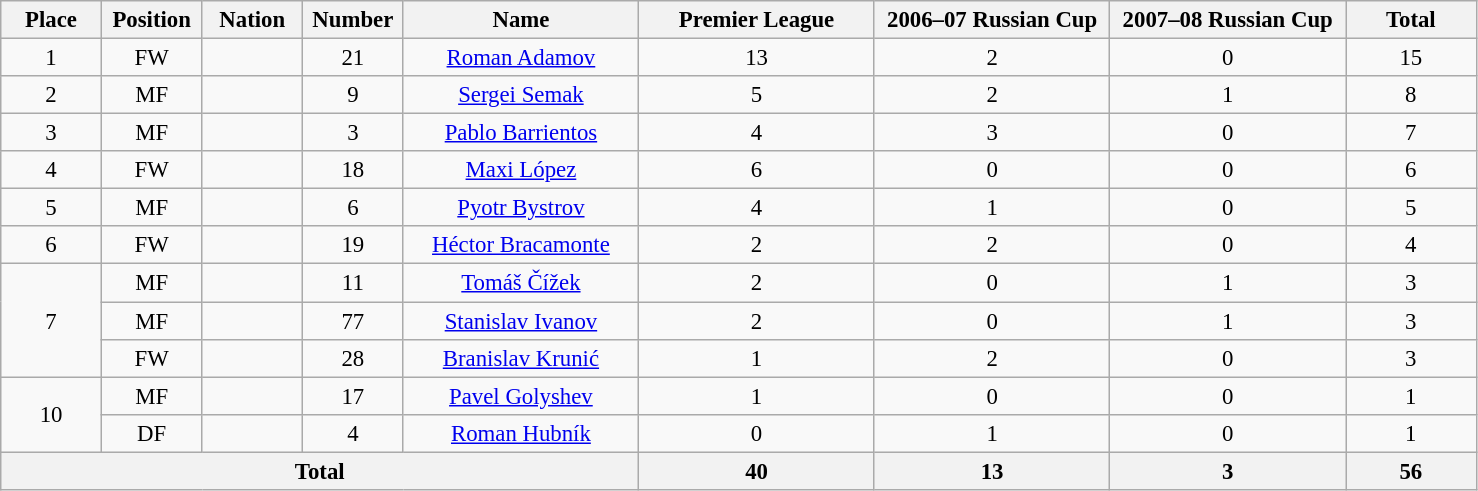<table class="wikitable" style="font-size: 95%; text-align: center;">
<tr>
<th width=60>Place</th>
<th width=60>Position</th>
<th width=60>Nation</th>
<th width=60>Number</th>
<th width=150>Name</th>
<th width=150>Premier League</th>
<th width=150>2006–07 Russian Cup</th>
<th width=150>2007–08 Russian Cup</th>
<th width=80>Total</th>
</tr>
<tr>
<td>1</td>
<td>FW</td>
<td></td>
<td>21</td>
<td><a href='#'>Roman Adamov</a></td>
<td>13</td>
<td>2</td>
<td>0</td>
<td>15</td>
</tr>
<tr>
<td>2</td>
<td>MF</td>
<td></td>
<td>9</td>
<td><a href='#'>Sergei Semak</a></td>
<td>5</td>
<td>2</td>
<td>1</td>
<td>8</td>
</tr>
<tr>
<td>3</td>
<td>MF</td>
<td></td>
<td>3</td>
<td><a href='#'>Pablo Barrientos</a></td>
<td>4</td>
<td>3</td>
<td>0</td>
<td>7</td>
</tr>
<tr>
<td>4</td>
<td>FW</td>
<td></td>
<td>18</td>
<td><a href='#'>Maxi López</a></td>
<td>6</td>
<td>0</td>
<td>0</td>
<td>6</td>
</tr>
<tr>
<td>5</td>
<td>MF</td>
<td></td>
<td>6</td>
<td><a href='#'>Pyotr Bystrov</a></td>
<td>4</td>
<td>1</td>
<td>0</td>
<td>5</td>
</tr>
<tr>
<td>6</td>
<td>FW</td>
<td></td>
<td>19</td>
<td><a href='#'>Héctor Bracamonte</a></td>
<td>2</td>
<td>2</td>
<td>0</td>
<td>4</td>
</tr>
<tr>
<td rowspan="3">7</td>
<td>MF</td>
<td></td>
<td>11</td>
<td><a href='#'>Tomáš Čížek</a></td>
<td>2</td>
<td>0</td>
<td>1</td>
<td>3</td>
</tr>
<tr>
<td>MF</td>
<td></td>
<td>77</td>
<td><a href='#'>Stanislav Ivanov</a></td>
<td>2</td>
<td>0</td>
<td>1</td>
<td>3</td>
</tr>
<tr>
<td>FW</td>
<td></td>
<td>28</td>
<td><a href='#'>Branislav Krunić</a></td>
<td>1</td>
<td>2</td>
<td>0</td>
<td>3</td>
</tr>
<tr>
<td rowspan="2">10</td>
<td>MF</td>
<td></td>
<td>17</td>
<td><a href='#'>Pavel Golyshev</a></td>
<td>1</td>
<td>0</td>
<td>0</td>
<td>1</td>
</tr>
<tr>
<td>DF</td>
<td></td>
<td>4</td>
<td><a href='#'>Roman Hubník</a></td>
<td>0</td>
<td>1</td>
<td>0</td>
<td>1</td>
</tr>
<tr>
<th colspan=5>Total</th>
<th>40</th>
<th>13</th>
<th>3</th>
<th>56</th>
</tr>
</table>
